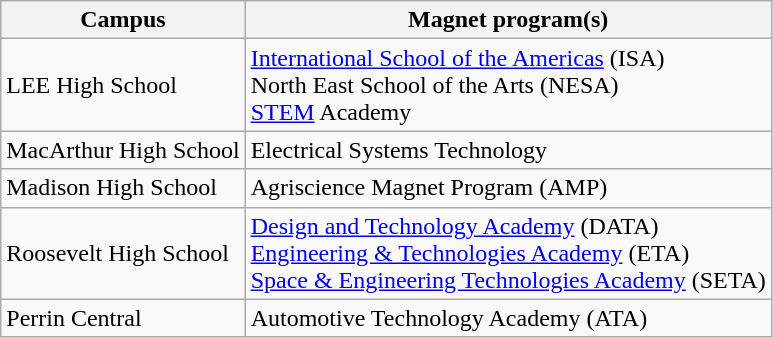<table class="wikitable">
<tr>
<th>Campus</th>
<th>Magnet program(s)</th>
</tr>
<tr>
<td>LEE High School</td>
<td><a href='#'>International School of the Americas</a> (ISA) <br> North East School of the Arts (NESA) <br> <a href='#'>STEM</a> Academy</td>
</tr>
<tr>
<td>MacArthur High School</td>
<td>Electrical Systems Technology</td>
</tr>
<tr>
<td>Madison High School</td>
<td>Agriscience Magnet Program (AMP)</td>
</tr>
<tr>
<td>Roosevelt High School</td>
<td><a href='#'>Design and Technology Academy</a> (DATA) <br> <a href='#'>Engineering & Technologies Academy</a> (ETA) <br> <a href='#'>Space & Engineering Technologies Academy</a> (SETA)</td>
</tr>
<tr>
<td>Perrin Central</td>
<td>Automotive Technology Academy (ATA)</td>
</tr>
</table>
